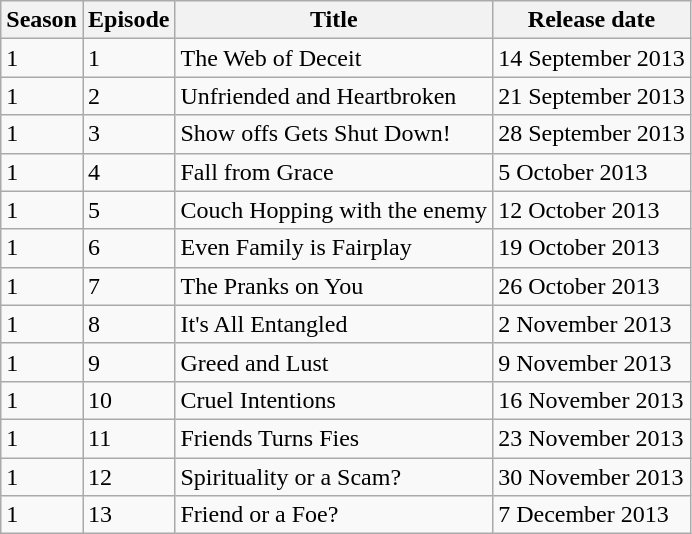<table class="wikitable">
<tr>
<th>Season</th>
<th>Episode</th>
<th>Title</th>
<th>Release date</th>
</tr>
<tr>
<td>1</td>
<td>1</td>
<td>The Web of Deceit</td>
<td>14 September 2013</td>
</tr>
<tr>
<td>1</td>
<td>2</td>
<td>Unfriended and Heartbroken</td>
<td>21 September 2013</td>
</tr>
<tr>
<td>1</td>
<td>3</td>
<td>Show offs Gets Shut Down!</td>
<td>28 September 2013</td>
</tr>
<tr>
<td>1</td>
<td>4</td>
<td>Fall from Grace</td>
<td>5 October 2013</td>
</tr>
<tr>
<td>1</td>
<td>5</td>
<td>Couch Hopping with the enemy</td>
<td>12 October 2013</td>
</tr>
<tr>
<td>1</td>
<td>6</td>
<td>Even Family is Fairplay</td>
<td>19 October 2013</td>
</tr>
<tr>
<td>1</td>
<td>7</td>
<td>The Pranks on You</td>
<td>26 October 2013</td>
</tr>
<tr>
<td>1</td>
<td>8</td>
<td>It's All Entangled</td>
<td>2 November 2013</td>
</tr>
<tr>
<td>1</td>
<td>9</td>
<td>Greed and Lust</td>
<td>9 November 2013</td>
</tr>
<tr>
<td>1</td>
<td>10</td>
<td>Cruel Intentions</td>
<td>16 November 2013</td>
</tr>
<tr>
<td>1</td>
<td>11</td>
<td>Friends Turns Fies</td>
<td>23 November 2013</td>
</tr>
<tr>
<td>1</td>
<td>12</td>
<td>Spirituality or a Scam?</td>
<td>30 November 2013</td>
</tr>
<tr>
<td>1</td>
<td>13</td>
<td>Friend or a Foe?</td>
<td>7 December 2013</td>
</tr>
</table>
